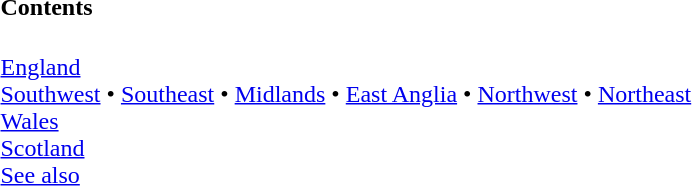<table class="toc">
<tr>
<td><strong>Contents</strong></td>
</tr>
<tr>
<td><br><a href='#'>England</a><br>
<span><a href='#'>Southwest</a> • <a href='#'>Southeast</a> • <a href='#'>Midlands</a> • <a href='#'>East Anglia</a> • <a href='#'>Northwest</a> • <a href='#'>Northeast</a> </span><br>
<a href='#'>Wales</a><br>
<a href='#'>Scotland</a><br>
<a href='#'>See also</a></td>
</tr>
</table>
